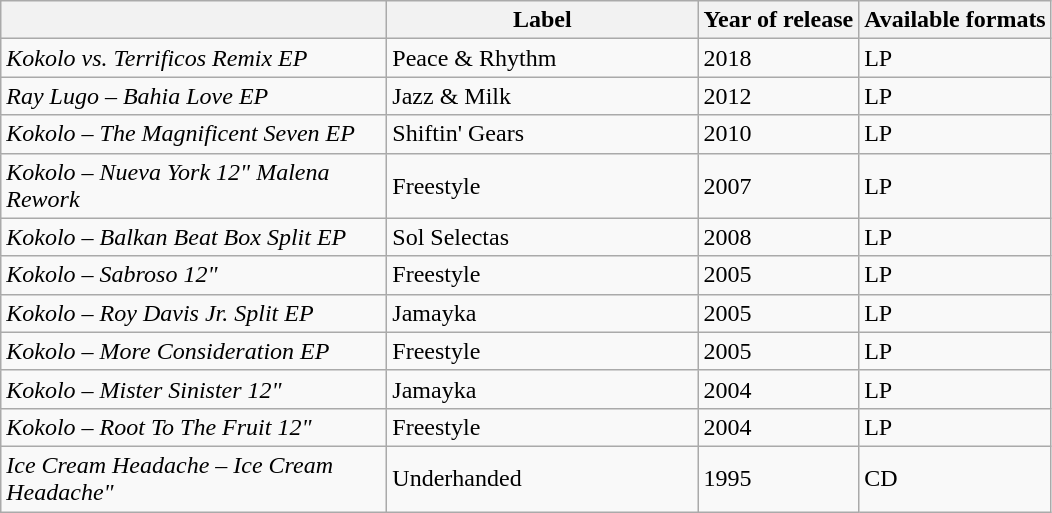<table class="wikitable">
<tr>
<th width="250" centre></th>
<th width="200">Label</th>
<th>Year of release</th>
<th>Available formats</th>
</tr>
<tr>
<td ! width="200"><em>Kokolo vs. Terrificos Remix EP</em></td>
<td>Peace & Rhythm</td>
<td>2018</td>
<td>LP</td>
</tr>
<tr>
<td ! width="200"><em>Ray Lugo – Bahia Love EP</em></td>
<td>Jazz & Milk</td>
<td>2012</td>
<td>LP</td>
</tr>
<tr>
<td ! width="200"><em>Kokolo – The Magnificent Seven EP</em></td>
<td>Shiftin' Gears</td>
<td>2010</td>
<td>LP</td>
</tr>
<tr>
<td ! width="200"><em>Kokolo – Nueva York 12" Malena Rework</em></td>
<td>Freestyle</td>
<td>2007</td>
<td>LP</td>
</tr>
<tr>
<td ! width="200"><em>Kokolo – Balkan Beat Box Split EP</em></td>
<td>Sol Selectas</td>
<td>2008</td>
<td>LP</td>
</tr>
<tr>
<td ! width="200"><em>Kokolo – Sabroso 12"</em></td>
<td>Freestyle</td>
<td>2005</td>
<td>LP</td>
</tr>
<tr>
<td ! width="200"><em>Kokolo – Roy Davis Jr. Split EP</em></td>
<td>Jamayka</td>
<td>2005</td>
<td>LP</td>
</tr>
<tr>
<td ! width="200"><em>Kokolo – More Consideration EP</em></td>
<td>Freestyle</td>
<td>2005</td>
<td>LP</td>
</tr>
<tr>
<td ! width="200"><em>Kokolo – Mister Sinister 12"</em></td>
<td>Jamayka</td>
<td>2004</td>
<td>LP</td>
</tr>
<tr>
<td ! width="200"><em>Kokolo – Root To The Fruit 12"</em></td>
<td>Freestyle</td>
<td>2004</td>
<td>LP</td>
</tr>
<tr>
<td ! width="200"><em>Ice Cream Headache – Ice Cream Headache"</em></td>
<td>Underhanded</td>
<td>1995</td>
<td>CD</td>
</tr>
</table>
